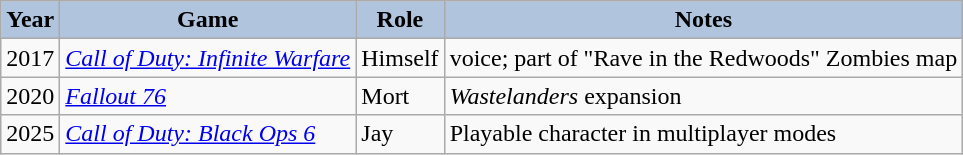<table class="wikitable">
<tr style="text-align:center;">
<th style="background:#B0C4DE;">Year</th>
<th style="background:#B0C4DE;">Game</th>
<th style="background:#B0C4DE;">Role</th>
<th style="background:#B0C4DE;">Notes</th>
</tr>
<tr>
<td>2017</td>
<td><em><a href='#'>Call of Duty: Infinite Warfare</a></em></td>
<td>Himself</td>
<td>voice; part of "Rave in the Redwoods" Zombies map</td>
</tr>
<tr>
<td>2020</td>
<td><em><a href='#'>Fallout 76</a></em></td>
<td>Mort</td>
<td><em>Wastelanders</em> expansion</td>
</tr>
<tr>
<td>2025</td>
<td><em><a href='#'>Call of Duty: Black Ops 6</a></em></td>
<td>Jay</td>
<td>Playable character in multiplayer modes</td>
</tr>
</table>
